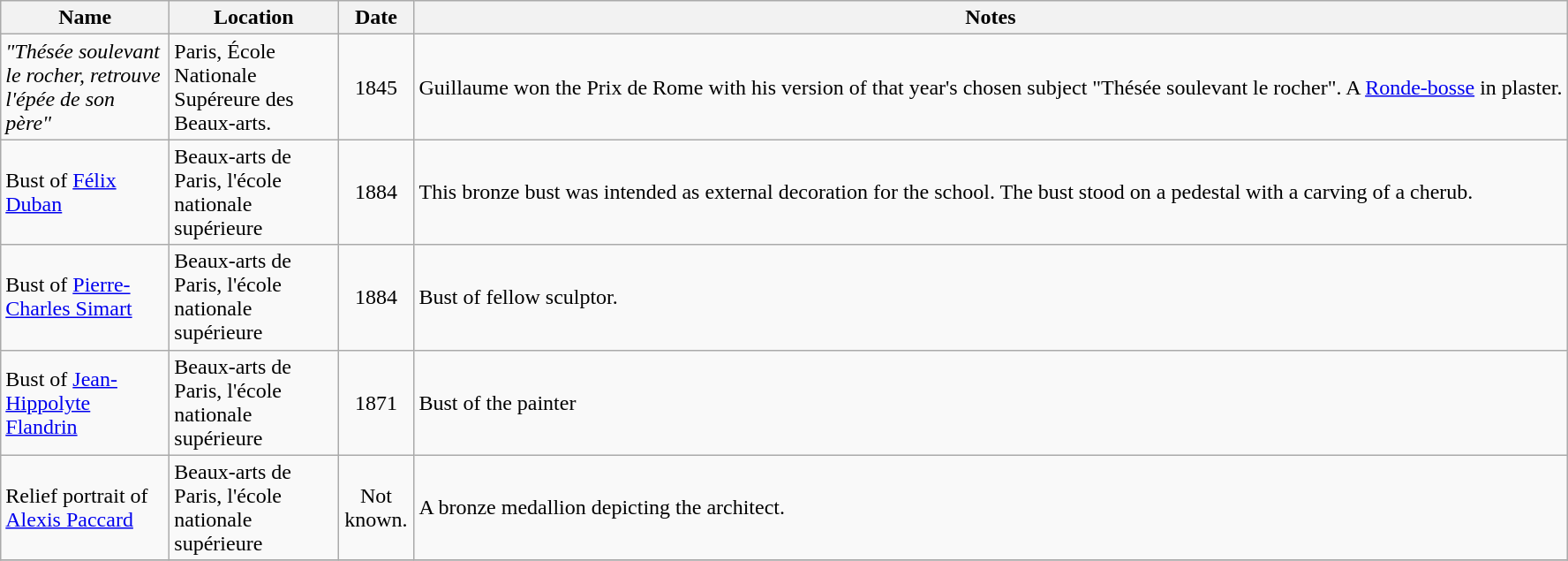<table class="wikitable sortable plainrowheaders">
<tr>
<th style="width:120px">Name</th>
<th style="width:120px">Location</th>
<th style="width:50px">Date</th>
<th class="unsortable">Notes</th>
</tr>
<tr>
<td><em>"Thésée soulevant le rocher, retrouve l'épée de son père"</em></td>
<td>Paris, École Nationale Supéreure des Beaux-arts.</td>
<td align="center">1845</td>
<td>Guillaume won the Prix de Rome with his version of that year's chosen subject "Thésée soulevant le rocher". A <a href='#'>Ronde-bosse</a> in plaster.<br></td>
</tr>
<tr>
<td>Bust of <a href='#'>Félix Duban</a></td>
<td>Beaux-arts de Paris, l'école nationale supérieure</td>
<td align="center">1884</td>
<td>This bronze bust was intended as external decoration for the school. The bust stood on a pedestal with a carving of a cherub.<br></td>
</tr>
<tr>
<td>Bust of <a href='#'>Pierre-Charles Simart</a></td>
<td>Beaux-arts de Paris, l'école nationale supérieure</td>
<td align="center">1884</td>
<td>Bust of fellow sculptor.</td>
</tr>
<tr>
<td>Bust of <a href='#'>Jean-Hippolyte Flandrin</a></td>
<td>Beaux-arts de Paris, l'école nationale supérieure</td>
<td align="center">1871</td>
<td>Bust of the painter</td>
</tr>
<tr>
<td>Relief portrait of <a href='#'>Alexis Paccard</a></td>
<td>Beaux-arts de Paris, l'école nationale supérieure</td>
<td align="center">Not known.</td>
<td>A bronze medallion depicting the architect.</td>
</tr>
<tr>
</tr>
</table>
